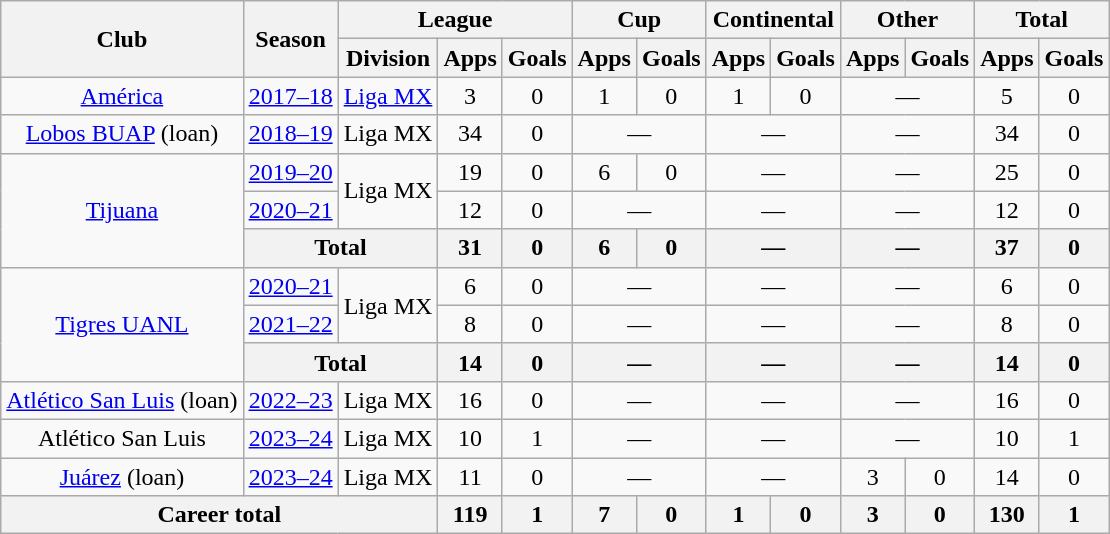<table class="wikitable" style="text-align:center">
<tr>
<th rowspan="2">Club</th>
<th rowspan="2">Season</th>
<th colspan="3">League</th>
<th colspan="2">Cup</th>
<th colspan="2">Continental</th>
<th colspan="2">Other</th>
<th colspan="2">Total</th>
</tr>
<tr>
<th>Division</th>
<th>Apps</th>
<th>Goals</th>
<th>Apps</th>
<th>Goals</th>
<th>Apps</th>
<th>Goals</th>
<th>Apps</th>
<th>Goals</th>
<th>Apps</th>
<th>Goals</th>
</tr>
<tr>
<td><a href='#'>América</a></td>
<td><a href='#'>2017–18</a></td>
<td><a href='#'>Liga MX</a></td>
<td>3</td>
<td>0</td>
<td>1</td>
<td>0</td>
<td>1</td>
<td>0</td>
<td colspan=2>—</td>
<td>5</td>
<td>0</td>
</tr>
<tr>
<td><a href='#'>Lobos BUAP</a> (loan)</td>
<td><a href='#'>2018–19</a></td>
<td>Liga MX</td>
<td>34</td>
<td>0</td>
<td colspan=2>—</td>
<td colspan=2>—</td>
<td colspan=2>—</td>
<td>34</td>
<td>0</td>
</tr>
<tr>
<td rowspan="3"><a href='#'>Tijuana</a></td>
<td><a href='#'>2019–20</a></td>
<td rowspan="2">Liga MX</td>
<td>19</td>
<td>0</td>
<td>6</td>
<td>0</td>
<td colspan=2>—</td>
<td colspan=2>—</td>
<td>25</td>
<td>0</td>
</tr>
<tr>
<td><a href='#'>2020–21</a></td>
<td>12</td>
<td>0</td>
<td colspan=2>—</td>
<td colspan=2>—</td>
<td colspan="2">—</td>
<td>12</td>
<td>0</td>
</tr>
<tr>
<th colspan="2">Total</th>
<th>31</th>
<th>0</th>
<th>6</th>
<th>0</th>
<th colspan="2">—</th>
<th colspan="2">—</th>
<th>37</th>
<th>0</th>
</tr>
<tr>
<td rowspan="3"><a href='#'>Tigres UANL</a></td>
<td><a href='#'>2020–21</a></td>
<td rowspan="2">Liga MX</td>
<td>6</td>
<td>0</td>
<td colspan=2>—</td>
<td colspan=2>—</td>
<td colspan=2>—</td>
<td>6</td>
<td>0</td>
</tr>
<tr>
<td><a href='#'>2021–22</a></td>
<td>8</td>
<td>0</td>
<td colspan=2>—</td>
<td colspan=2>—</td>
<td colspan=2>—</td>
<td>8</td>
<td>0</td>
</tr>
<tr>
<th colspan="2">Total</th>
<th>14</th>
<th>0</th>
<th colspan=2>—</th>
<th colspan=2>—</th>
<th colspan=2>—</th>
<th>14</th>
<th>0</th>
</tr>
<tr>
<td><a href='#'>Atlético San Luis</a> (loan)</td>
<td><a href='#'>2022–23</a></td>
<td>Liga MX</td>
<td>16</td>
<td>0</td>
<td colspan=2>—</td>
<td colspan=2>—</td>
<td colspan=2>—</td>
<td>16</td>
<td>0</td>
</tr>
<tr>
<td>Atlético San Luis</td>
<td><a href='#'>2023–24</a></td>
<td>Liga MX</td>
<td>10</td>
<td>1</td>
<td colspan=2>—</td>
<td colspan=2>—</td>
<td colspan=2>—</td>
<td>10</td>
<td>1</td>
</tr>
<tr>
<td><a href='#'>Juárez</a> (loan)</td>
<td><a href='#'>2023–24</a></td>
<td>Liga MX</td>
<td>11</td>
<td>0</td>
<td colspan=2>—</td>
<td colspan=2>—</td>
<td>3</td>
<td>0</td>
<td>14</td>
<td>0</td>
</tr>
<tr>
<th colspan="3">Career total</th>
<th>119</th>
<th>1</th>
<th>7</th>
<th>0</th>
<th>1</th>
<th>0</th>
<th>3</th>
<th>0</th>
<th>130</th>
<th>1</th>
</tr>
</table>
